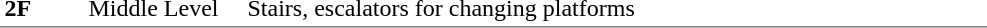<table table border=0 cellspacing=0 cellpadding=3>
<tr>
<td style="border-bottom:solid 1px gray;" width=50 rowspan=10 valign=top><strong>2F</strong></td>
</tr>
<tr>
<td style="border-bottom:solid 1px gray;" width=100 rowspan=2 valign=top>Middle Level</td>
<td style="border-bottom:solid 1px gray;" width=490 rowspan=2 valign=top>Stairs, escalators for changing platforms</td>
</tr>
</table>
